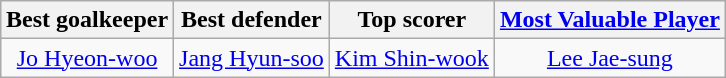<table class="wikitable" style="margin: 0 auto;">
<tr>
<th>Best goalkeeper</th>
<th>Best defender</th>
<th>Top scorer</th>
<th><a href='#'>Most Valuable Player</a></th>
</tr>
<tr>
<td align=center> <a href='#'>Jo Hyeon-woo</a></td>
<td align=center> <a href='#'>Jang Hyun-soo</a></td>
<td align=center> <a href='#'>Kim Shin-wook</a></td>
<td align=center> <a href='#'>Lee Jae-sung</a></td>
</tr>
</table>
